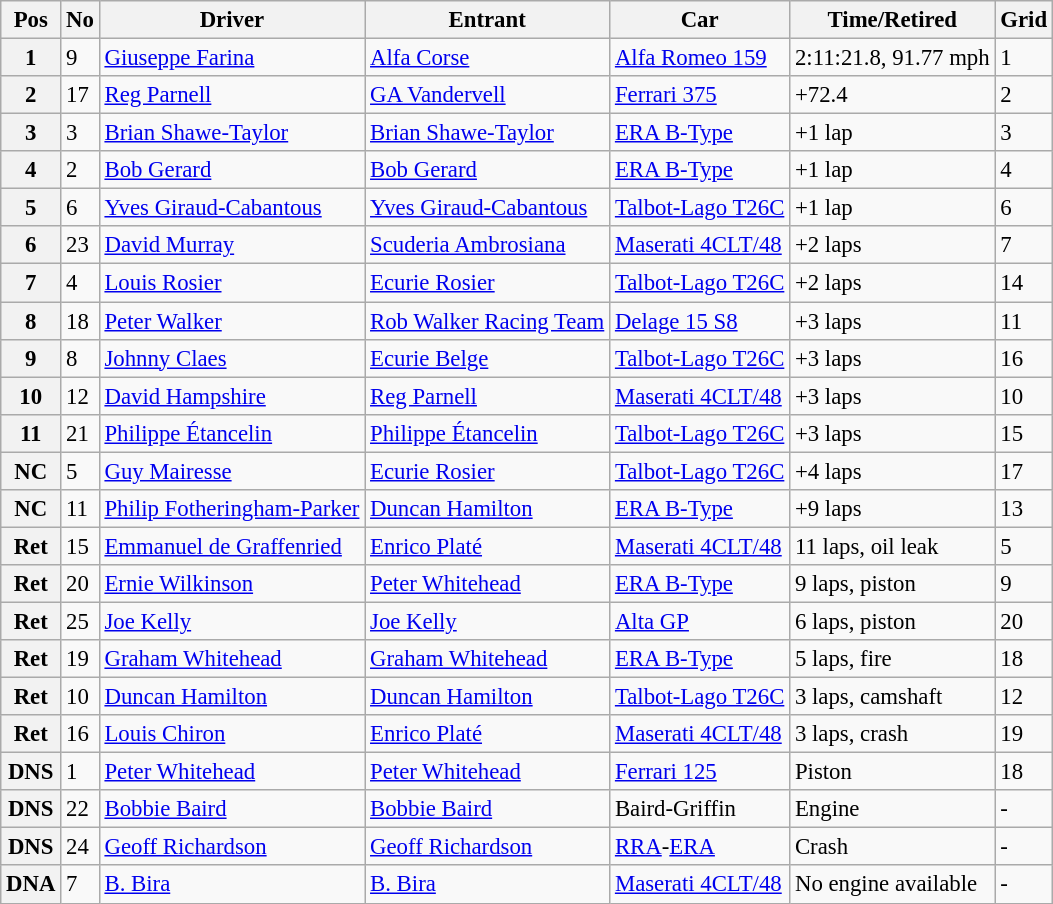<table class="wikitable" style="font-size: 95%;">
<tr>
<th>Pos</th>
<th>No</th>
<th>Driver</th>
<th>Entrant</th>
<th>Car</th>
<th>Time/Retired</th>
<th>Grid</th>
</tr>
<tr>
<th>1</th>
<td>9</td>
<td> <a href='#'>Giuseppe Farina</a></td>
<td><a href='#'>Alfa Corse</a></td>
<td><a href='#'>Alfa Romeo 159</a></td>
<td>2:11:21.8, 91.77 mph</td>
<td>1</td>
</tr>
<tr>
<th>2</th>
<td>17</td>
<td> <a href='#'>Reg Parnell</a></td>
<td><a href='#'>GA Vandervell</a></td>
<td><a href='#'>Ferrari 375</a></td>
<td>+72.4</td>
<td>2</td>
</tr>
<tr>
<th>3</th>
<td>3</td>
<td> <a href='#'>Brian Shawe-Taylor</a></td>
<td><a href='#'>Brian Shawe-Taylor</a></td>
<td><a href='#'>ERA B-Type</a></td>
<td>+1 lap</td>
<td>3</td>
</tr>
<tr>
<th>4</th>
<td>2</td>
<td> <a href='#'>Bob Gerard</a></td>
<td><a href='#'>Bob Gerard</a></td>
<td><a href='#'>ERA B-Type</a></td>
<td>+1 lap</td>
<td>4</td>
</tr>
<tr>
<th>5</th>
<td>6</td>
<td> <a href='#'>Yves Giraud-Cabantous</a></td>
<td><a href='#'>Yves Giraud-Cabantous</a></td>
<td><a href='#'>Talbot-Lago T26C</a></td>
<td>+1 lap</td>
<td>6</td>
</tr>
<tr>
<th>6</th>
<td>23</td>
<td> <a href='#'>David Murray</a></td>
<td><a href='#'>Scuderia Ambrosiana</a></td>
<td><a href='#'>Maserati 4CLT/48</a></td>
<td>+2 laps</td>
<td>7</td>
</tr>
<tr>
<th>7</th>
<td>4</td>
<td> <a href='#'>Louis Rosier</a></td>
<td><a href='#'>Ecurie Rosier</a></td>
<td><a href='#'>Talbot-Lago T26C</a></td>
<td>+2 laps</td>
<td>14</td>
</tr>
<tr>
<th>8</th>
<td>18</td>
<td> <a href='#'>Peter Walker</a></td>
<td><a href='#'>Rob Walker Racing Team</a></td>
<td><a href='#'>Delage 15 S8</a></td>
<td>+3 laps</td>
<td>11</td>
</tr>
<tr>
<th>9</th>
<td>8</td>
<td> <a href='#'>Johnny Claes</a></td>
<td><a href='#'>Ecurie Belge</a></td>
<td><a href='#'>Talbot-Lago T26C</a></td>
<td>+3 laps</td>
<td>16</td>
</tr>
<tr>
<th>10</th>
<td>12</td>
<td> <a href='#'>David Hampshire</a></td>
<td><a href='#'>Reg Parnell</a></td>
<td><a href='#'>Maserati 4CLT/48</a></td>
<td>+3 laps</td>
<td>10</td>
</tr>
<tr>
<th>11</th>
<td>21</td>
<td> <a href='#'>Philippe Étancelin</a></td>
<td><a href='#'>Philippe Étancelin</a></td>
<td><a href='#'>Talbot-Lago T26C</a></td>
<td>+3 laps</td>
<td>15</td>
</tr>
<tr>
<th>NC</th>
<td>5</td>
<td> <a href='#'>Guy Mairesse</a></td>
<td><a href='#'>Ecurie Rosier</a></td>
<td><a href='#'>Talbot-Lago T26C</a></td>
<td>+4 laps</td>
<td>17</td>
</tr>
<tr>
<th>NC</th>
<td>11</td>
<td> <a href='#'>Philip Fotheringham-Parker</a></td>
<td><a href='#'>Duncan Hamilton</a></td>
<td><a href='#'>ERA B-Type</a></td>
<td>+9 laps</td>
<td>13</td>
</tr>
<tr>
<th>Ret</th>
<td>15</td>
<td> <a href='#'>Emmanuel de Graffenried</a></td>
<td><a href='#'>Enrico Platé</a></td>
<td><a href='#'>Maserati 4CLT/48</a></td>
<td>11 laps, oil leak</td>
<td>5</td>
</tr>
<tr>
<th>Ret</th>
<td>20</td>
<td> <a href='#'>Ernie Wilkinson</a></td>
<td><a href='#'>Peter Whitehead</a></td>
<td><a href='#'>ERA B-Type</a></td>
<td>9 laps, piston</td>
<td>9</td>
</tr>
<tr>
<th>Ret</th>
<td>25</td>
<td> <a href='#'>Joe Kelly</a></td>
<td><a href='#'>Joe Kelly</a></td>
<td><a href='#'>Alta GP</a></td>
<td>6 laps, piston</td>
<td>20</td>
</tr>
<tr>
<th>Ret</th>
<td>19</td>
<td> <a href='#'>Graham Whitehead</a></td>
<td><a href='#'>Graham Whitehead</a></td>
<td><a href='#'>ERA B-Type</a></td>
<td>5 laps, fire</td>
<td>18</td>
</tr>
<tr>
<th>Ret</th>
<td>10</td>
<td> <a href='#'>Duncan Hamilton</a></td>
<td><a href='#'>Duncan Hamilton</a></td>
<td><a href='#'>Talbot-Lago T26C</a></td>
<td>3 laps, camshaft</td>
<td>12</td>
</tr>
<tr>
<th>Ret</th>
<td>16</td>
<td> <a href='#'>Louis Chiron</a></td>
<td><a href='#'>Enrico Platé</a></td>
<td><a href='#'>Maserati 4CLT/48</a></td>
<td>3 laps, crash</td>
<td>19</td>
</tr>
<tr>
<th>DNS</th>
<td>1</td>
<td> <a href='#'>Peter Whitehead</a></td>
<td><a href='#'>Peter Whitehead</a></td>
<td><a href='#'>Ferrari 125</a></td>
<td>Piston</td>
<td>18</td>
</tr>
<tr>
<th>DNS</th>
<td>22</td>
<td> <a href='#'>Bobbie Baird</a></td>
<td><a href='#'>Bobbie Baird</a></td>
<td>Baird-Griffin</td>
<td>Engine</td>
<td>-</td>
</tr>
<tr>
<th>DNS</th>
<td>24</td>
<td> <a href='#'>Geoff Richardson</a></td>
<td><a href='#'>Geoff Richardson</a></td>
<td><a href='#'>RRA</a>-<a href='#'>ERA</a></td>
<td>Crash</td>
<td>-</td>
</tr>
<tr>
<th>DNA</th>
<td>7</td>
<td> <a href='#'>B. Bira</a></td>
<td><a href='#'>B. Bira</a></td>
<td><a href='#'>Maserati 4CLT/48</a></td>
<td>No engine available</td>
<td>-</td>
</tr>
</table>
